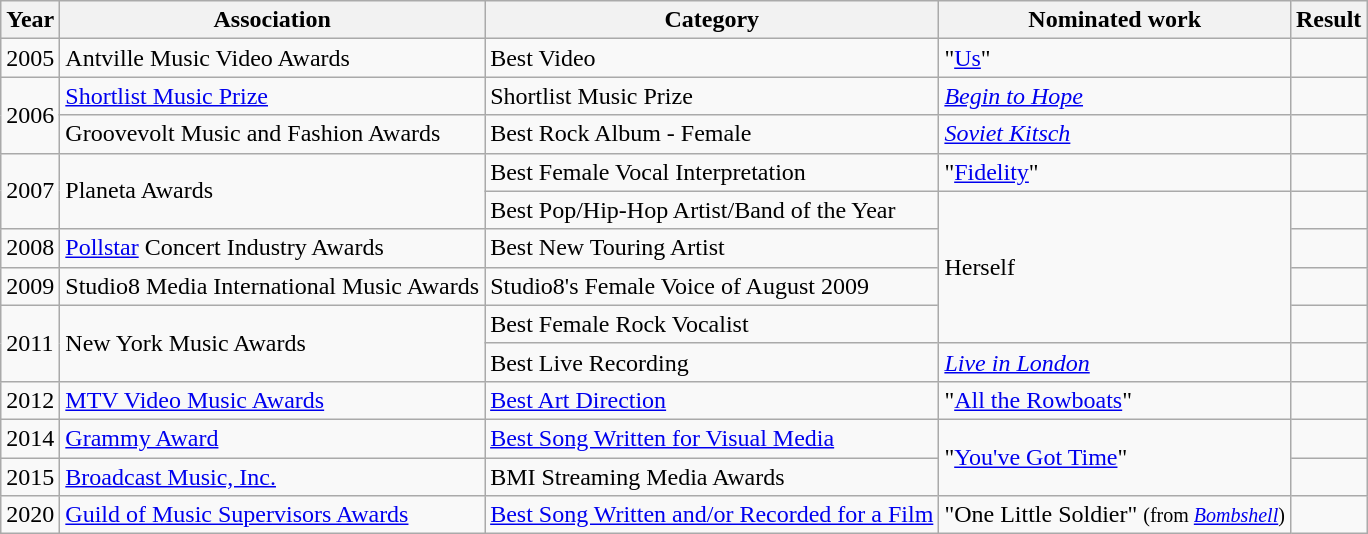<table class="wikitable sortable">
<tr>
<th>Year</th>
<th>Association</th>
<th>Category</th>
<th>Nominated work</th>
<th>Result</th>
</tr>
<tr>
<td>2005</td>
<td>Antville Music Video Awards</td>
<td>Best Video</td>
<td>"<a href='#'>Us</a>"</td>
<td></td>
</tr>
<tr>
<td rowspan=2>2006</td>
<td><a href='#'>Shortlist Music Prize</a></td>
<td>Shortlist Music Prize</td>
<td><em><a href='#'>Begin to Hope</a></em></td>
<td></td>
</tr>
<tr>
<td>Groovevolt Music and Fashion Awards</td>
<td>Best Rock Album - Female</td>
<td><em><a href='#'>Soviet Kitsch</a></em></td>
<td></td>
</tr>
<tr>
<td rowspan=2>2007</td>
<td rowspan=2>Planeta Awards</td>
<td>Best Female Vocal Interpretation</td>
<td>"<a href='#'>Fidelity</a>"</td>
<td></td>
</tr>
<tr>
<td>Best Pop/Hip-Hop Artist/Band of the Year</td>
<td rowspan=4>Herself</td>
<td></td>
</tr>
<tr>
<td>2008</td>
<td><a href='#'>Pollstar</a> Concert Industry Awards</td>
<td>Best New Touring Artist</td>
<td></td>
</tr>
<tr>
<td>2009</td>
<td>Studio8 Media International Music Awards</td>
<td>Studio8's Female Voice of August 2009</td>
<td></td>
</tr>
<tr>
<td rowspan=2>2011</td>
<td rowspan=2>New York Music Awards</td>
<td>Best Female Rock Vocalist</td>
<td></td>
</tr>
<tr>
<td>Best Live Recording</td>
<td><em><a href='#'>Live in London</a></em></td>
<td></td>
</tr>
<tr>
<td>2012</td>
<td><a href='#'>MTV Video Music Awards</a></td>
<td><a href='#'>Best Art Direction</a></td>
<td>"<a href='#'>All the Rowboats</a>"</td>
<td></td>
</tr>
<tr>
<td>2014</td>
<td><a href='#'>Grammy Award</a></td>
<td><a href='#'>Best Song Written for Visual Media</a></td>
<td rowspan="2">"<a href='#'>You've Got Time</a>"</td>
<td></td>
</tr>
<tr>
<td>2015</td>
<td><a href='#'>Broadcast Music, Inc.</a></td>
<td BMI Streaming Media Awards>BMI Streaming Media Awards</td>
<td></td>
</tr>
<tr>
<td>2020</td>
<td><a href='#'>Guild of Music Supervisors Awards</a></td>
<td><a href='#'>Best Song Written and/or Recorded for a Film</a></td>
<td>"One Little Soldier" <small>(from <em><a href='#'>Bombshell</a></em>)</small></td>
<td></td>
</tr>
</table>
